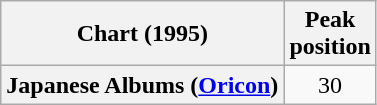<table class="wikitable plainrowheaders" style="text-align:center">
<tr>
<th scope="col">Chart (1995)</th>
<th scope="col">Peak<br>position</th>
</tr>
<tr>
<th scope="row">Japanese Albums (<a href='#'>Oricon</a>)</th>
<td>30</td>
</tr>
</table>
